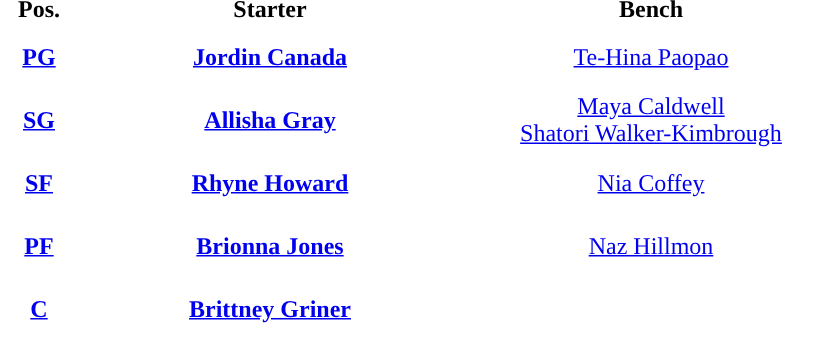<table style="text-align:center; ">
<tr>
<th width="50">Pos.</th>
<th width="250">Starter</th>
<th width="250">Bench</th>
</tr>
<tr style="height:40px; background:white; color:#092C57">
<th><a href='#'><span>PG</span></a></th>
<td><strong><a href='#'>Jordin Canada</a> </strong></td>
<td><a href='#'>Te-Hina Paopao</a></td>
</tr>
<tr style="height:40px; background:white; color:#092C57">
<th><a href='#'><span>SG</span></a></th>
<td><strong><a href='#'>Allisha Gray</a></strong></td>
<td><a href='#'>Maya Caldwell</a><br><a href='#'>Shatori Walker-Kimbrough</a></td>
</tr>
<tr style="height:40px; background:white; color:#092C57">
<th><a href='#'><span>SF</span></a></th>
<td><strong><a href='#'>Rhyne Howard</a></strong></td>
<td><a href='#'>Nia Coffey</a></td>
</tr>
<tr style="height:40px; background:white; color:#092C57">
<th><a href='#'><span>PF</span></a></th>
<td><strong><a href='#'>Brionna Jones</a></strong></td>
<td><a href='#'>Naz Hillmon</a></td>
</tr>
<tr style="height:40px; background:white; color:#092C57">
<th><a href='#'><span>C</span></a></th>
<td><strong><a href='#'>Brittney Griner</a></strong></td>
<td></td>
</tr>
</table>
